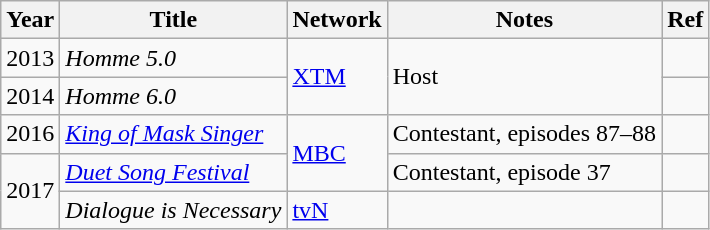<table class="wikitable">
<tr>
<th>Year</th>
<th>Title</th>
<th>Network</th>
<th>Notes</th>
<th>Ref</th>
</tr>
<tr>
<td>2013</td>
<td><em>Homme 5.0</em></td>
<td rowspan="2"><a href='#'>XTM</a></td>
<td rowspan="2">Host</td>
<td></td>
</tr>
<tr>
<td>2014</td>
<td><em>Homme 6.0</em></td>
<td></td>
</tr>
<tr>
<td>2016</td>
<td><em><a href='#'>King of Mask Singer</a></em></td>
<td rowspan="2"><a href='#'>MBC</a></td>
<td>Contestant, episodes 87–88</td>
<td></td>
</tr>
<tr>
<td rowspan="2">2017</td>
<td><em><a href='#'>Duet Song Festival</a></em></td>
<td>Contestant, episode 37</td>
<td></td>
</tr>
<tr>
<td><em>Dialogue is Necessary</em></td>
<td><a href='#'>tvN</a></td>
<td></td>
<td></td>
</tr>
</table>
